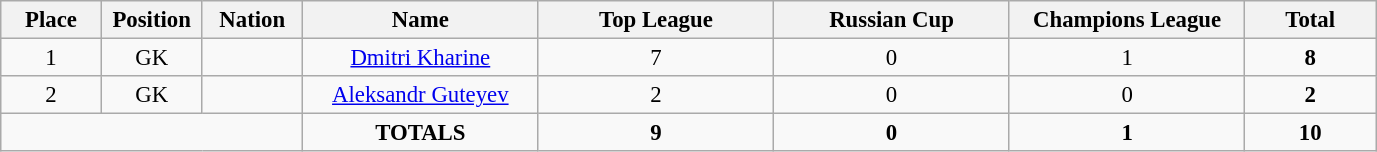<table class="wikitable" style="font-size: 95%; text-align: center;">
<tr>
<th width=60>Place</th>
<th width=60>Position</th>
<th width=60>Nation</th>
<th width=150>Name</th>
<th width=150>Top League</th>
<th width=150>Russian Cup</th>
<th width=150>Champions League</th>
<th width=80><strong>Total</strong></th>
</tr>
<tr>
<td>1</td>
<td>GK</td>
<td></td>
<td><a href='#'>Dmitri Kharine</a></td>
<td>7</td>
<td>0</td>
<td>1</td>
<td><strong>8</strong></td>
</tr>
<tr>
<td>2</td>
<td>GK</td>
<td></td>
<td><a href='#'>Aleksandr Guteyev</a></td>
<td>2</td>
<td>0</td>
<td>0</td>
<td><strong>2</strong></td>
</tr>
<tr>
<td colspan="3"></td>
<td><strong>TOTALS</strong></td>
<td><strong>9</strong></td>
<td><strong>0</strong></td>
<td><strong>1</strong></td>
<td><strong>10</strong></td>
</tr>
</table>
